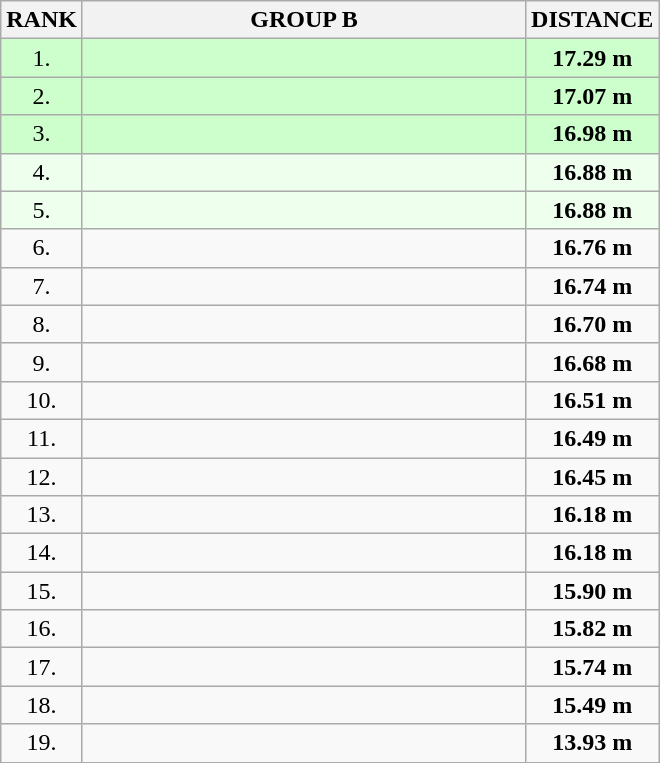<table class="wikitable sortable">
<tr>
<th>RANK</th>
<th align="center" style="width: 18em">GROUP B</th>
<th>DISTANCE</th>
</tr>
<tr style="background:#ccffcc;">
<td align="center">1.</td>
<td></td>
<td align="center"><strong>17.29 m</strong></td>
</tr>
<tr style="background:#ccffcc;">
<td align="center">2.</td>
<td></td>
<td align="center"><strong>17.07 m</strong></td>
</tr>
<tr style="background:#ccffcc;">
<td align="center">3.</td>
<td></td>
<td align="center"><strong>16.98 m</strong></td>
</tr>
<tr style="background:#eeffee;">
<td align="center">4.</td>
<td></td>
<td align="center"><strong>16.88 m</strong></td>
</tr>
<tr style="background:#eeffee;">
<td align="center">5.</td>
<td></td>
<td align="center"><strong>16.88 m</strong></td>
</tr>
<tr>
<td align="center">6.</td>
<td></td>
<td align="center"><strong>16.76 m</strong></td>
</tr>
<tr>
<td align="center">7.</td>
<td></td>
<td align="center"><strong>16.74 m</strong></td>
</tr>
<tr>
<td align="center">8.</td>
<td></td>
<td align="center"><strong>16.70 m</strong></td>
</tr>
<tr>
<td align="center">9.</td>
<td></td>
<td align="center"><strong>16.68 m</strong></td>
</tr>
<tr>
<td align="center">10.</td>
<td></td>
<td align="center"><strong>16.51 m</strong></td>
</tr>
<tr>
<td align="center">11.</td>
<td></td>
<td align="center"><strong>16.49 m</strong></td>
</tr>
<tr>
<td align="center">12.</td>
<td></td>
<td align="center"><strong>16.45 m</strong></td>
</tr>
<tr>
<td align="center">13.</td>
<td></td>
<td align="center"><strong>16.18 m</strong></td>
</tr>
<tr>
<td align="center">14.</td>
<td></td>
<td align="center"><strong>16.18 m</strong></td>
</tr>
<tr>
<td align="center">15.</td>
<td></td>
<td align="center"><strong>15.90 m</strong></td>
</tr>
<tr>
<td align="center">16.</td>
<td></td>
<td align="center"><strong>15.82 m</strong></td>
</tr>
<tr>
<td align="center">17.</td>
<td></td>
<td align="center"><strong>15.74 m</strong></td>
</tr>
<tr>
<td align="center">18.</td>
<td></td>
<td align="center"><strong>15.49 m</strong></td>
</tr>
<tr>
<td align="center">19.</td>
<td></td>
<td align="center"><strong>13.93 m</strong></td>
</tr>
</table>
